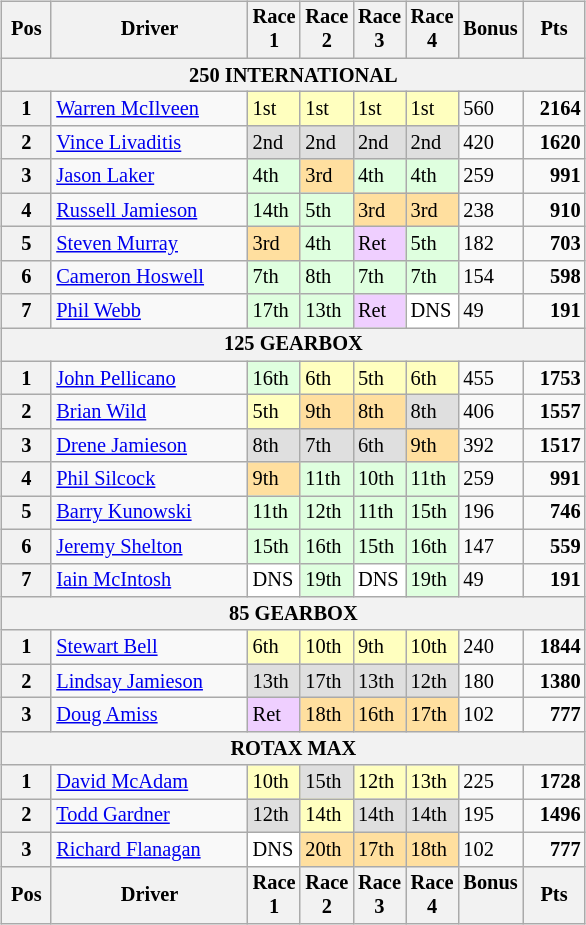<table>
<tr>
<td><br><table class="wikitable" style="font-size: 85%">
<tr>
<th valign="middle">Pos</th>
<th valign="middle">Driver</th>
<th width="2%">Race 1</th>
<th width="2%">Race 2</th>
<th width="2%">Race 3</th>
<th width="2%">Race 4</th>
<th width="2%">Bonus</th>
<th valign="middle">Pts</th>
</tr>
<tr>
<th colspan=8><strong>250 INTERNATIONAL</strong></th>
</tr>
<tr>
<th>1</th>
<td><a href='#'>Warren McIlveen</a></td>
<td style="background:#ffffbf;">1st</td>
<td style="background:#ffffbf;">1st</td>
<td style="background:#ffffbf;">1st</td>
<td style="background:#ffffbf;">1st</td>
<td>560</td>
<td align="right"><strong>2164</strong></td>
</tr>
<tr>
<th>2</th>
<td><a href='#'>Vince Livaditis</a></td>
<td style="background:#dfdfdf;">2nd</td>
<td style="background:#dfdfdf;">2nd</td>
<td style="background:#dfdfdf;">2nd</td>
<td style="background:#dfdfdf;">2nd</td>
<td>420</td>
<td align="right"><strong>1620</strong></td>
</tr>
<tr>
<th>3</th>
<td><a href='#'>Jason Laker</a></td>
<td style="background:#dfffdf;">4th</td>
<td style="background:#ffdf9f;">3rd</td>
<td style="background:#dfffdf;">4th</td>
<td style="background:#dfffdf;">4th</td>
<td>259</td>
<td align="right"><strong>991</strong></td>
</tr>
<tr>
<th>4</th>
<td><a href='#'>Russell Jamieson</a></td>
<td style="background:#dfffdf;">14th</td>
<td style="background:#dfffdf;">5th</td>
<td style="background:#ffdf9f;">3rd</td>
<td style="background:#ffdf9f;">3rd</td>
<td>238</td>
<td align="right"><strong>910</strong></td>
</tr>
<tr>
<th>5</th>
<td><a href='#'>Steven Murray</a></td>
<td style="background:#ffdf9f;">3rd</td>
<td style="background:#dfffdf;">4th</td>
<td style="background:#efcfff;">Ret</td>
<td style="background:#dfffdf;">5th</td>
<td>182</td>
<td align="right"><strong>703</strong></td>
</tr>
<tr>
<th>6</th>
<td><a href='#'>Cameron Hoswell</a></td>
<td style="background:#dfffdf;">7th</td>
<td style="background:#dfffdf;">8th</td>
<td style="background:#dfffdf;">7th</td>
<td style="background:#dfffdf;">7th</td>
<td>154</td>
<td align="right"><strong>598</strong></td>
</tr>
<tr>
<th>7</th>
<td><a href='#'>Phil Webb</a></td>
<td style="background:#dfffdf;">17th</td>
<td style="background:#dfffdf;">13th</td>
<td style="background:#efcfff;">Ret</td>
<td style="background:#ffffff;">DNS</td>
<td>49</td>
<td align="right"><strong>191</strong></td>
</tr>
<tr>
<th colspan=8><strong>125 GEARBOX</strong></th>
</tr>
<tr>
<th>1</th>
<td><a href='#'>John Pellicano</a></td>
<td style="background:#dfffdf;">16th</td>
<td style="background:#ffffbf;">6th</td>
<td style="background:#ffffbf;">5th</td>
<td style="background:#ffffbf;">6th</td>
<td>455</td>
<td align="right"><strong>1753</strong></td>
</tr>
<tr>
<th>2</th>
<td><a href='#'>Brian Wild</a></td>
<td style="background:#ffffbf;">5th</td>
<td style="background:#ffdf9f;">9th</td>
<td style="background:#ffdf9f;">8th</td>
<td style="background:#dfdfdf;">8th</td>
<td>406</td>
<td align="right"><strong>1557</strong></td>
</tr>
<tr>
<th>3</th>
<td><a href='#'>Drene Jamieson</a></td>
<td style="background:#dfdfdf;">8th</td>
<td style="background:#dfdfdf;">7th</td>
<td style="background:#dfdfdf;">6th</td>
<td style="background:#ffdf9f;">9th</td>
<td>392</td>
<td align="right"><strong>1517</strong></td>
</tr>
<tr>
<th>4</th>
<td><a href='#'>Phil Silcock</a></td>
<td style="background:#ffdf9f;">9th</td>
<td style="background:#dfffdf;">11th</td>
<td style="background:#dfffdf;">10th</td>
<td style="background:#dfffdf;">11th</td>
<td>259</td>
<td align="right"><strong>991</strong></td>
</tr>
<tr>
<th>5</th>
<td><a href='#'>Barry Kunowski</a></td>
<td style="background:#dfffdf;">11th</td>
<td style="background:#dfffdf;">12th</td>
<td style="background:#dfffdf;">11th</td>
<td style="background:#dfffdf;">15th</td>
<td>196</td>
<td align="right"><strong>746</strong></td>
</tr>
<tr>
<th>6</th>
<td><a href='#'>Jeremy Shelton</a></td>
<td style="background:#dfffdf;">15th</td>
<td style="background:#dfffdf;">16th</td>
<td style="background:#dfffdf;">15th</td>
<td style="background:#dfffdf;">16th</td>
<td>147</td>
<td align="right"><strong>559</strong></td>
</tr>
<tr>
<th>7</th>
<td><a href='#'>Iain McIntosh</a></td>
<td style="background:#ffffff;">DNS</td>
<td style="background:#dfffdf;">19th</td>
<td style="background:#ffffff;">DNS</td>
<td style="background:#dfffdf;">19th</td>
<td>49</td>
<td align="right"><strong>191</strong></td>
</tr>
<tr>
<th colspan=8><strong>85 GEARBOX</strong></th>
</tr>
<tr>
<th>1</th>
<td><a href='#'>Stewart Bell</a></td>
<td style="background:#ffffbf;">6th</td>
<td style="background:#ffffbf;">10th</td>
<td style="background:#ffffbf;">9th</td>
<td style="background:#ffffbf;">10th</td>
<td>240</td>
<td align="right"><strong>1844</strong></td>
</tr>
<tr>
<th>2</th>
<td><a href='#'>Lindsay Jamieson</a></td>
<td style="background:#dfdfdf;">13th</td>
<td style="background:#dfdfdf;">17th</td>
<td style="background:#dfdfdf;">13th</td>
<td style="background:#dfdfdf;">12th</td>
<td>180</td>
<td align="right"><strong>1380</strong></td>
</tr>
<tr>
<th>3</th>
<td><a href='#'>Doug Amiss</a></td>
<td style="background:#efcfff;">Ret</td>
<td style="background:#ffdf9f;">18th</td>
<td style="background:#ffdf9f;">16th</td>
<td style="background:#ffdf9f;">17th</td>
<td>102</td>
<td align="right"><strong>777</strong></td>
</tr>
<tr>
<th colspan=8><strong>ROTAX MAX</strong></th>
</tr>
<tr>
<th>1</th>
<td><a href='#'>David McAdam</a></td>
<td style="background:#ffffbf;">10th</td>
<td style="background:#dfdfdf;">15th</td>
<td style="background:#ffffbf;">12th</td>
<td style="background:#ffffbf;">13th</td>
<td>225</td>
<td align="right"><strong>1728</strong></td>
</tr>
<tr>
<th>2</th>
<td><a href='#'>Todd Gardner</a></td>
<td style="background:#dfdfdf;">12th</td>
<td style="background:#ffffbf;">14th</td>
<td style="background:#dfdfdf;">14th</td>
<td style="background:#dfdfdf;">14th</td>
<td>195</td>
<td align="right"><strong>1496</strong></td>
</tr>
<tr>
<th>3</th>
<td><a href='#'>Richard Flanagan</a></td>
<td style="background:#ffffff;">DNS</td>
<td style="background:#ffdf9f;">20th</td>
<td style="background:#ffdf9f;">17th</td>
<td style="background:#ffdf9f;">18th</td>
<td>102</td>
<td align="right"><strong>777</strong></td>
</tr>
<tr style="background: #f9f9f9" valign="top">
<th valign="middle">Pos</th>
<th valign="middle">Driver</th>
<th width="2%">Race 1</th>
<th width="2%">Race 2</th>
<th width="2%">Race 3</th>
<th width="2%">Race 4</th>
<th width="2%">Bonus</th>
<th valign="middle">Pts</th>
</tr>
</table>
</td>
<td valign="top"><br></td>
</tr>
</table>
